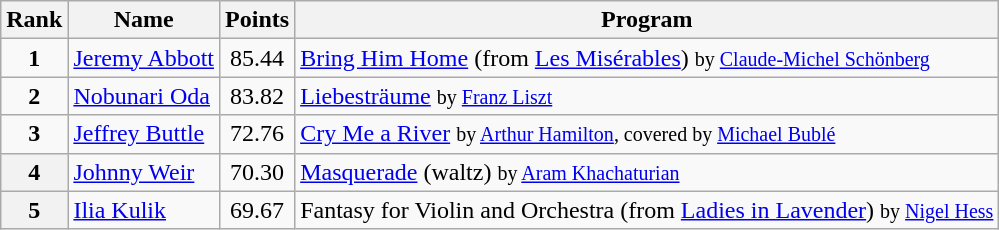<table class="wikitable">
<tr>
<th>Rank</th>
<th>Name</th>
<th>Points</th>
<th>Program</th>
</tr>
<tr>
<td align="center"><strong>1</strong></td>
<td> <a href='#'>Jeremy Abbott</a></td>
<td align="center">85.44</td>
<td><a href='#'>Bring Him Home</a> (from <a href='#'>Les Misérables</a>) <small> by <a href='#'>Claude-Michel Schönberg</a> </small></td>
</tr>
<tr>
<td align="center"><strong>2</strong></td>
<td> <a href='#'>Nobunari Oda</a></td>
<td align="center">83.82</td>
<td><a href='#'>Liebesträume</a> <small> by <a href='#'>Franz Liszt</a> </small></td>
</tr>
<tr>
<td align="center"><strong>3</strong></td>
<td> <a href='#'>Jeffrey Buttle</a></td>
<td align="center">72.76</td>
<td><a href='#'>Cry Me a River</a> <small> by <a href='#'>Arthur Hamilton</a>, covered by <a href='#'>Michael Bublé</a> </small></td>
</tr>
<tr>
<th>4</th>
<td> <a href='#'>Johnny Weir</a></td>
<td align="center">70.30</td>
<td><a href='#'>Masquerade</a> (waltz) <small> by <a href='#'>Aram Khachaturian</a> </small></td>
</tr>
<tr>
<th>5</th>
<td> <a href='#'>Ilia Kulik</a></td>
<td align="center">69.67</td>
<td>Fantasy for Violin and Orchestra (from <a href='#'>Ladies in Lavender</a>) <small> by <a href='#'>Nigel Hess</a> </small></td>
</tr>
</table>
